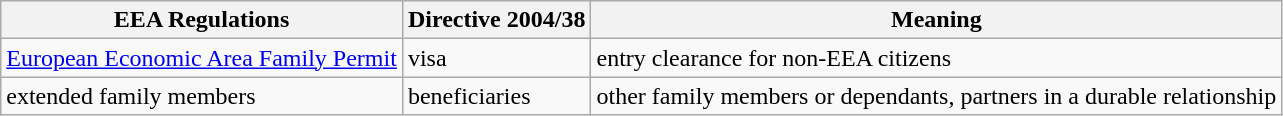<table class="wikitable">
<tr>
<th>EEA Regulations</th>
<th>Directive 2004/38</th>
<th>Meaning</th>
</tr>
<tr>
<td><a href='#'>European Economic Area Family Permit</a></td>
<td>visa</td>
<td>entry clearance for non-EEA citizens</td>
</tr>
<tr>
<td>extended family members</td>
<td>beneficiaries</td>
<td>other family members or dependants, partners in a durable relationship</td>
</tr>
</table>
